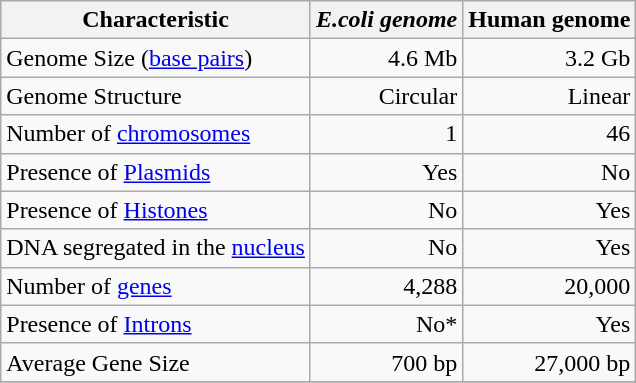<table class="wikitable">
<tr>
<th align="left"><strong>Characteristic</strong></th>
<th align="left"><strong><em>E.coli<em> genome<strong></th>
<th align="left"></strong>Human genome<strong></th>
</tr>
<tr>
<td></strong>Genome Size (<a href='#'>base pairs</a>)<strong></td>
<td align= "right">4.6 Mb</td>
<td align = "right">3.2 Gb</td>
</tr>
<tr>
<td></strong>Genome Structure<strong></td>
<td align= "right">Circular</td>
<td align= "right">Linear</td>
</tr>
<tr>
<td></strong>Number of <a href='#'>chromosomes</a><strong></td>
<td align= "right">1</td>
<td align= "right">46</td>
</tr>
<tr>
<td></strong>Presence of <a href='#'>Plasmids</a><strong></td>
<td align= "right">Yes</td>
<td align= "right">No</td>
</tr>
<tr>
<td></strong>Presence of <a href='#'>Histones</a><strong></td>
<td align= "right">No</td>
<td align= "right">Yes</td>
</tr>
<tr>
<td></strong>DNA segregated in the <a href='#'>nucleus</a><strong></td>
<td align= "right">No</td>
<td align= "right">Yes</td>
</tr>
<tr>
<td></strong>Number of <a href='#'>genes</a><strong></td>
<td align= "right">4,288</td>
<td align= "right">20,000</td>
</tr>
<tr>
<td></strong>Presence of <a href='#'>Introns</a><strong></td>
<td align= "right">No*</td>
<td align= "right">Yes</td>
</tr>
<tr>
<td></strong>Average Gene Size<strong></td>
<td align= "right">700 bp</td>
<td align= "right">27,000 bp</td>
</tr>
<tr>
</tr>
</table>
